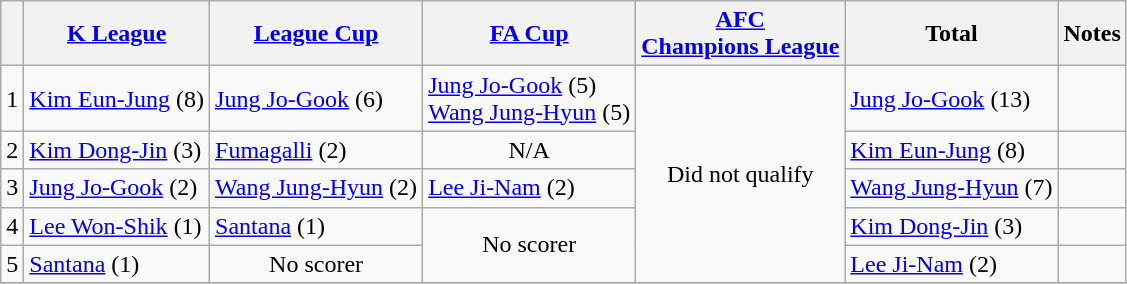<table class="wikitable" style="text-align:center">
<tr>
<th></th>
<th><a href='#'>K League</a></th>
<th><a href='#'>League Cup</a></th>
<th><a href='#'>FA Cup</a></th>
<th><a href='#'>AFC<br>Champions League</a></th>
<th>Total</th>
<th>Notes</th>
</tr>
<tr>
<td>1</td>
<td align=left> <a href='#'>Kim Eun-Jung</a> (8)</td>
<td align=left> <a href='#'>Jung Jo-Gook</a> (6)</td>
<td align=left> <a href='#'>Jung Jo-Gook</a> (5)<br>  <a href='#'>Wang Jung-Hyun</a> (5)</td>
<td rowspan="5">Did not qualify</td>
<td align=left> <a href='#'>Jung Jo-Gook</a> (13)</td>
<td></td>
</tr>
<tr>
<td>2</td>
<td align=left> <a href='#'>Kim Dong-Jin</a> (3)</td>
<td align=left> <a href='#'>Fumagalli</a> (2)</td>
<td>N/A</td>
<td align=left> <a href='#'>Kim Eun-Jung</a> (8)</td>
<td></td>
</tr>
<tr>
<td>3</td>
<td align=left> <a href='#'>Jung Jo-Gook</a> (2)</td>
<td align=left> <a href='#'>Wang Jung-Hyun</a> (2)</td>
<td align=left> <a href='#'>Lee Ji-Nam</a> (2)</td>
<td align=left> <a href='#'>Wang Jung-Hyun</a> (7)</td>
<td></td>
</tr>
<tr>
<td>4</td>
<td align=left> <a href='#'>Lee Won-Shik</a> (1)</td>
<td align=left> <a href='#'>Santana</a> (1)</td>
<td rowspan="2">No scorer</td>
<td align=left> <a href='#'>Kim Dong-Jin</a> (3)</td>
<td></td>
</tr>
<tr>
<td>5</td>
<td align=left> <a href='#'>Santana</a> (1)</td>
<td>No scorer</td>
<td align=left> <a href='#'>Lee Ji-Nam</a> (2)</td>
<td></td>
</tr>
<tr>
</tr>
</table>
